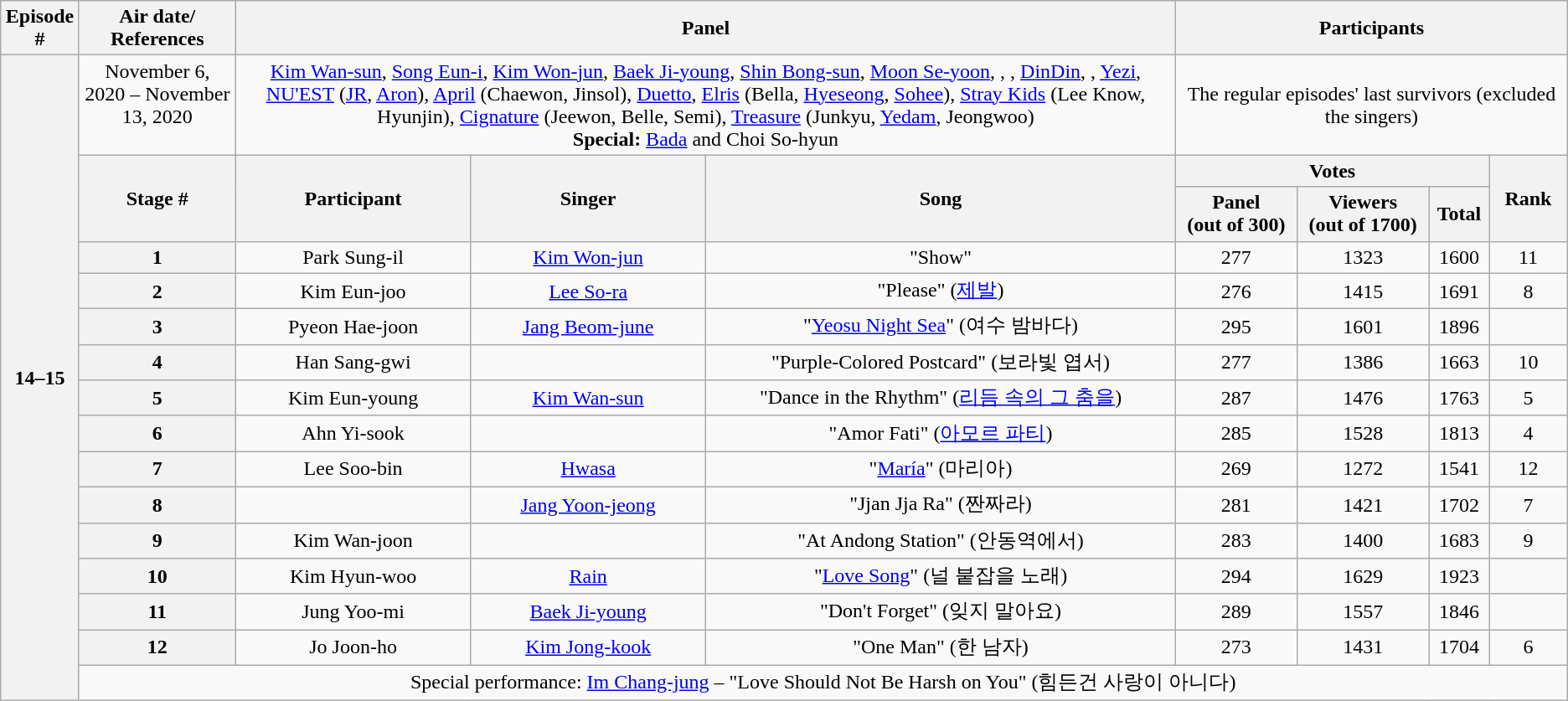<table class="wikitable" style="text-align:center;">
<tr>
<th width="5%">Episode #</th>
<th width="10%">Air date/<br>References</th>
<th colspan="3">Panel</th>
<th colspan="4">Participants</th>
</tr>
<tr>
<th rowspan=16>14–15</th>
<td>November 6, 2020 – November 13, 2020<br><br></td>
<td colspan=3><a href='#'>Kim Wan-sun</a>, <a href='#'>Song Eun-i</a>, <a href='#'>Kim Won-jun</a>, <a href='#'>Baek Ji-young</a>, <a href='#'>Shin Bong-sun</a>, <a href='#'>Moon Se-yoon</a>, , , <a href='#'>DinDin</a>, , <a href='#'>Yezi</a>, <a href='#'>NU'EST</a> (<a href='#'>JR</a>, <a href='#'>Aron</a>), <a href='#'>April</a> (Chaewon, Jinsol), <a href='#'>Duetto</a>, <a href='#'>Elris</a> (Bella, <a href='#'>Hyeseong</a>, <a href='#'>Sohee</a>), <a href='#'>Stray Kids</a> (Lee Know, Hyunjin), <a href='#'>Cignature</a> (Jeewon, Belle, Semi), <a href='#'>Treasure</a> (Junkyu, <a href='#'>Yedam</a>, Jeongwoo)<br><strong>Special:</strong> <a href='#'>Bada</a> and Choi So-hyun</td>
<td colspan=4>The regular episodes' last survivors (excluded the singers)</td>
</tr>
<tr>
<th rowspan=2>Stage #</th>
<th width="15%" rowspan="2">Participant</th>
<th width="15%" rowspan="2">Singer</th>
<th width="30%" rowspan="2">Song</th>
<th width="20%" colspan="3">Votes</th>
<th width="5%" rowspan="2">Rank</th>
</tr>
<tr>
<th>Panel<br>(out of 300)</th>
<th>Viewers<br>(out of 1700)</th>
<th>Total</th>
</tr>
<tr>
<th>1</th>
<td>Park Sung-il</td>
<td><a href='#'>Kim Won-jun</a></td>
<td>"Show"</td>
<td>277</td>
<td>1323</td>
<td>1600</td>
<td>11</td>
</tr>
<tr>
<th>2</th>
<td>Kim Eun-joo</td>
<td><a href='#'>Lee So-ra</a></td>
<td>"Please" (<a href='#'>제발</a>)</td>
<td>276</td>
<td>1415</td>
<td>1691</td>
<td>8</td>
</tr>
<tr>
<th>3</th>
<td>Pyeon Hae-joon</td>
<td><a href='#'>Jang Beom-june</a></td>
<td>"<a href='#'>Yeosu Night Sea</a>" (여수 밤바다)</td>
<td>295</td>
<td>1601</td>
<td>1896</td>
<td></td>
</tr>
<tr>
<th>4</th>
<td>Han Sang-gwi</td>
<td></td>
<td>"Purple-Colored Postcard" (보라빛 엽서)</td>
<td>277</td>
<td>1386</td>
<td>1663</td>
<td>10</td>
</tr>
<tr>
<th>5</th>
<td>Kim Eun-young</td>
<td><a href='#'>Kim Wan-sun</a></td>
<td>"Dance in the Rhythm" (<a href='#'>리듬 속의 그 춤을</a>)</td>
<td>287</td>
<td>1476</td>
<td>1763</td>
<td>5</td>
</tr>
<tr>
<th>6</th>
<td>Ahn Yi-sook</td>
<td></td>
<td>"Amor Fati" (<a href='#'>아모르 파티</a>)</td>
<td>285</td>
<td>1528</td>
<td>1813</td>
<td>4</td>
</tr>
<tr>
<th>7</th>
<td>Lee Soo-bin</td>
<td><a href='#'>Hwasa</a></td>
<td>"<a href='#'>María</a>" (마리아)</td>
<td>269</td>
<td>1272</td>
<td>1541</td>
<td>12</td>
</tr>
<tr>
<th>8</th>
<td></td>
<td><a href='#'>Jang Yoon-jeong</a></td>
<td>"Jjan Jja Ra" (짠짜라)</td>
<td>281</td>
<td>1421</td>
<td>1702</td>
<td>7</td>
</tr>
<tr>
<th>9</th>
<td>Kim Wan-joon</td>
<td></td>
<td>"At Andong Station" (안동역에서)</td>
<td>283</td>
<td>1400</td>
<td>1683</td>
<td>9</td>
</tr>
<tr>
<th>10</th>
<td>Kim Hyun-woo</td>
<td><a href='#'>Rain</a></td>
<td>"<a href='#'>Love Song</a>" (널 붙잡을 노래)</td>
<td>294</td>
<td>1629</td>
<td>1923</td>
<td></td>
</tr>
<tr>
<th>11</th>
<td>Jung Yoo-mi</td>
<td><a href='#'>Baek Ji-young</a></td>
<td>"Don't Forget" (잊지 말아요)</td>
<td>289</td>
<td>1557</td>
<td>1846</td>
<td></td>
</tr>
<tr>
<th>12</th>
<td>Jo Joon-ho</td>
<td><a href='#'>Kim Jong-kook</a></td>
<td>"One Man" (한 남자)</td>
<td>273</td>
<td>1431</td>
<td>1704</td>
<td>6</td>
</tr>
<tr>
<td colspan=8>Special performance: <a href='#'>Im Chang-jung</a> – "Love Should Not Be Harsh on You" (힘든건 사랑이 아니다)</td>
</tr>
</table>
